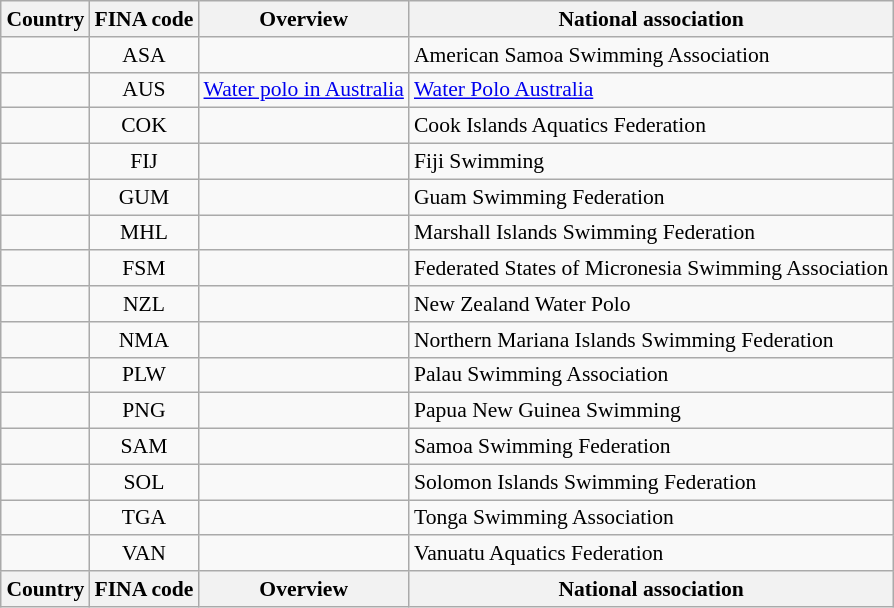<table class="wikitable" style="text-align: left; font-size: 90%; margin-left: 1em;">
<tr>
<th>Country</th>
<th>FINA code</th>
<th>Overview</th>
<th>National association</th>
</tr>
<tr>
<td></td>
<td style="text-align: center;">ASA</td>
<td></td>
<td>American Samoa Swimming Association</td>
</tr>
<tr>
<td></td>
<td style="text-align: center;">AUS</td>
<td><a href='#'>Water polo in Australia</a></td>
<td><a href='#'>Water Polo Australia</a></td>
</tr>
<tr>
<td></td>
<td style="text-align: center;">COK</td>
<td></td>
<td>Cook Islands Aquatics Federation</td>
</tr>
<tr>
<td></td>
<td style="text-align: center;">FIJ</td>
<td></td>
<td>Fiji Swimming</td>
</tr>
<tr>
<td></td>
<td style="text-align: center;">GUM</td>
<td></td>
<td>Guam Swimming Federation</td>
</tr>
<tr>
<td></td>
<td style="text-align: center;">MHL</td>
<td></td>
<td>Marshall Islands Swimming Federation</td>
</tr>
<tr>
<td></td>
<td style="text-align: center;">FSM</td>
<td></td>
<td>Federated States of Micronesia Swimming Association</td>
</tr>
<tr>
<td></td>
<td style="text-align: center;">NZL</td>
<td></td>
<td>New Zealand Water Polo</td>
</tr>
<tr>
<td></td>
<td style="text-align: center;">NMA</td>
<td></td>
<td>Northern Mariana Islands Swimming Federation</td>
</tr>
<tr>
<td></td>
<td style="text-align: center;">PLW</td>
<td></td>
<td>Palau Swimming Association</td>
</tr>
<tr>
<td></td>
<td style="text-align: center;">PNG</td>
<td></td>
<td>Papua New Guinea Swimming</td>
</tr>
<tr>
<td></td>
<td style="text-align: center;">SAM</td>
<td></td>
<td>Samoa Swimming Federation</td>
</tr>
<tr>
<td></td>
<td style="text-align: center;">SOL</td>
<td></td>
<td>Solomon Islands Swimming Federation</td>
</tr>
<tr>
<td></td>
<td style="text-align: center;">TGA</td>
<td></td>
<td>Tonga Swimming Association</td>
</tr>
<tr>
<td></td>
<td style="text-align: center;">VAN</td>
<td></td>
<td>Vanuatu Aquatics Federation</td>
</tr>
<tr>
<th>Country</th>
<th>FINA code</th>
<th>Overview</th>
<th>National association</th>
</tr>
</table>
